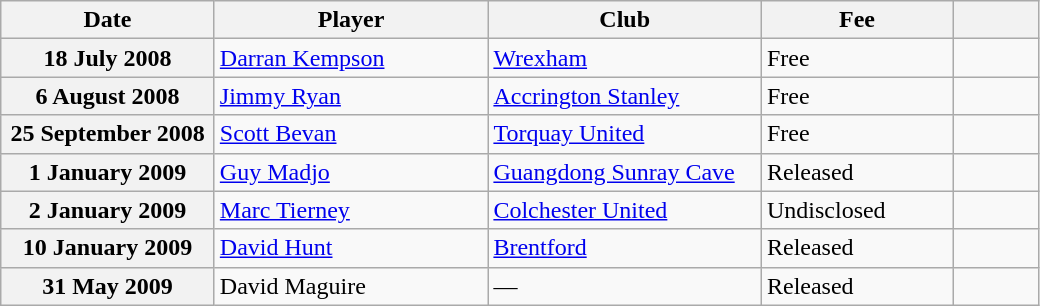<table class="wikitable plainrowheaders">
<tr>
<th scope=col width=135px>Date</th>
<th scope=col width=175px>Player</th>
<th scope=col width=175px>Club</th>
<th scope=col width=120px>Fee</th>
<th scope=col width=50px class=unsortable></th>
</tr>
<tr>
<th scope=row>18 July 2008</th>
<td><a href='#'>Darran Kempson</a></td>
<td><a href='#'>Wrexham</a></td>
<td>Free</td>
<td align="center"></td>
</tr>
<tr>
<th scope=row>6 August 2008</th>
<td><a href='#'>Jimmy Ryan</a></td>
<td><a href='#'>Accrington Stanley</a></td>
<td>Free</td>
<td align="center"></td>
</tr>
<tr>
<th scope=row>25 September 2008</th>
<td><a href='#'>Scott Bevan</a></td>
<td><a href='#'>Torquay United</a></td>
<td>Free</td>
<td align="center"></td>
</tr>
<tr>
<th scope=row>1 January 2009</th>
<td><a href='#'>Guy Madjo</a></td>
<td><a href='#'>Guangdong Sunray Cave</a></td>
<td>Released</td>
<td align="center"></td>
</tr>
<tr>
<th scope=row>2 January 2009</th>
<td><a href='#'>Marc Tierney</a></td>
<td><a href='#'>Colchester United</a></td>
<td>Undisclosed</td>
<td align="center"></td>
</tr>
<tr>
<th scope=row>10 January 2009</th>
<td><a href='#'>David Hunt</a></td>
<td><a href='#'>Brentford</a></td>
<td>Released</td>
<td align="center"></td>
</tr>
<tr>
<th scope=row>31 May 2009</th>
<td>David Maguire</td>
<td>—</td>
<td>Released</td>
<td align="center"></td>
</tr>
</table>
